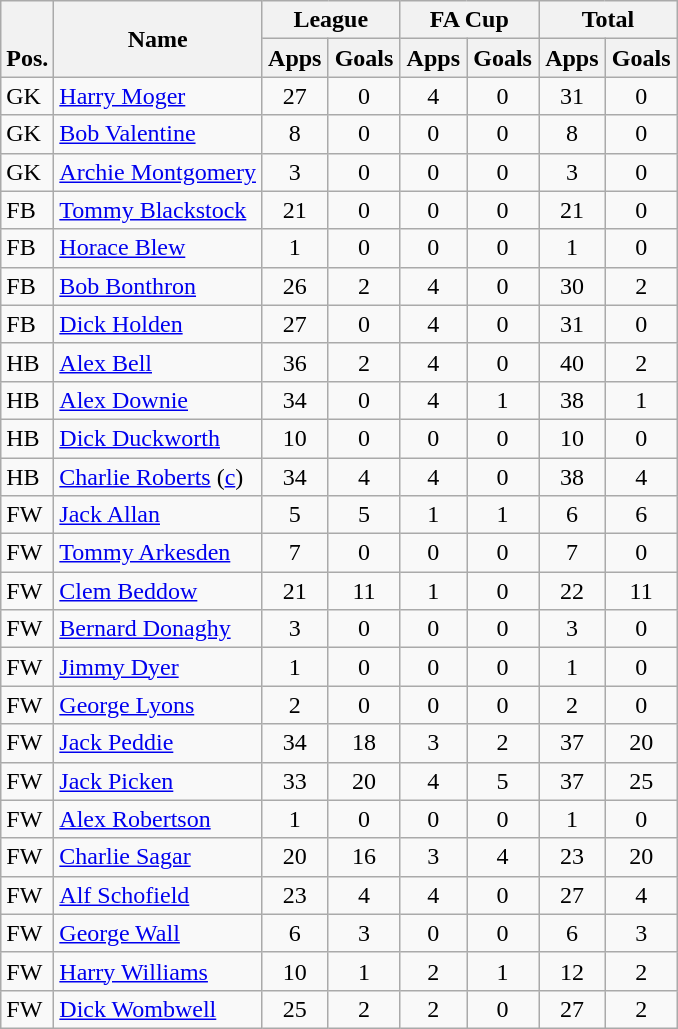<table class="wikitable" style="text-align:center">
<tr>
<th rowspan="2" valign="bottom">Pos.</th>
<th rowspan="2">Name</th>
<th colspan="2" width="85">League</th>
<th colspan="2" width="85">FA Cup</th>
<th colspan="2" width="85">Total</th>
</tr>
<tr>
<th>Apps</th>
<th>Goals</th>
<th>Apps</th>
<th>Goals</th>
<th>Apps</th>
<th>Goals</th>
</tr>
<tr>
<td align="left">GK</td>
<td align="left"> <a href='#'>Harry Moger</a></td>
<td>27</td>
<td>0</td>
<td>4</td>
<td>0</td>
<td>31</td>
<td>0</td>
</tr>
<tr>
<td align="left">GK</td>
<td align="left"> <a href='#'>Bob Valentine</a></td>
<td>8</td>
<td>0</td>
<td>0</td>
<td>0</td>
<td>8</td>
<td>0</td>
</tr>
<tr>
<td align="left">GK</td>
<td align="left"> <a href='#'>Archie Montgomery</a></td>
<td>3</td>
<td>0</td>
<td>0</td>
<td>0</td>
<td>3</td>
<td>0</td>
</tr>
<tr>
<td align="left">FB</td>
<td align="left"> <a href='#'>Tommy Blackstock</a></td>
<td>21</td>
<td>0</td>
<td>0</td>
<td>0</td>
<td>21</td>
<td>0</td>
</tr>
<tr>
<td align="left">FB</td>
<td align="left"> <a href='#'>Horace Blew</a></td>
<td>1</td>
<td>0</td>
<td>0</td>
<td>0</td>
<td>1</td>
<td>0</td>
</tr>
<tr>
<td align="left">FB</td>
<td align="left"> <a href='#'>Bob Bonthron</a></td>
<td>26</td>
<td>2</td>
<td>4</td>
<td>0</td>
<td>30</td>
<td>2</td>
</tr>
<tr>
<td align="left">FB</td>
<td align="left"> <a href='#'>Dick Holden</a></td>
<td>27</td>
<td>0</td>
<td>4</td>
<td>0</td>
<td>31</td>
<td>0</td>
</tr>
<tr>
<td align="left">HB</td>
<td align="left"> <a href='#'>Alex Bell</a></td>
<td>36</td>
<td>2</td>
<td>4</td>
<td>0</td>
<td>40</td>
<td>2</td>
</tr>
<tr>
<td align="left">HB</td>
<td align="left"> <a href='#'>Alex Downie</a></td>
<td>34</td>
<td>0</td>
<td>4</td>
<td>1</td>
<td>38</td>
<td>1</td>
</tr>
<tr>
<td align="left">HB</td>
<td align="left"> <a href='#'>Dick Duckworth</a></td>
<td>10</td>
<td>0</td>
<td>0</td>
<td>0</td>
<td>10</td>
<td>0</td>
</tr>
<tr>
<td align="left">HB</td>
<td align="left"> <a href='#'>Charlie Roberts</a> (<a href='#'>c</a>)</td>
<td>34</td>
<td>4</td>
<td>4</td>
<td>0</td>
<td>38</td>
<td>4</td>
</tr>
<tr>
<td align="left">FW</td>
<td align="left"> <a href='#'>Jack Allan</a></td>
<td>5</td>
<td>5</td>
<td>1</td>
<td>1</td>
<td>6</td>
<td>6</td>
</tr>
<tr>
<td align="left">FW</td>
<td align="left"> <a href='#'>Tommy Arkesden</a></td>
<td>7</td>
<td>0</td>
<td>0</td>
<td>0</td>
<td>7</td>
<td>0</td>
</tr>
<tr>
<td align="left">FW</td>
<td align="left"> <a href='#'>Clem Beddow</a></td>
<td>21</td>
<td>11</td>
<td>1</td>
<td>0</td>
<td>22</td>
<td>11</td>
</tr>
<tr>
<td align="left">FW</td>
<td align="left"> <a href='#'>Bernard Donaghy</a></td>
<td>3</td>
<td>0</td>
<td>0</td>
<td>0</td>
<td>3</td>
<td>0</td>
</tr>
<tr>
<td align="left">FW</td>
<td align="left"> <a href='#'>Jimmy Dyer</a></td>
<td>1</td>
<td>0</td>
<td>0</td>
<td>0</td>
<td>1</td>
<td>0</td>
</tr>
<tr>
<td align="left">FW</td>
<td align="left"> <a href='#'>George Lyons</a></td>
<td>2</td>
<td>0</td>
<td>0</td>
<td>0</td>
<td>2</td>
<td>0</td>
</tr>
<tr>
<td align="left">FW</td>
<td align="left"> <a href='#'>Jack Peddie</a></td>
<td>34</td>
<td>18</td>
<td>3</td>
<td>2</td>
<td>37</td>
<td>20</td>
</tr>
<tr>
<td align="left">FW</td>
<td align="left"> <a href='#'>Jack Picken</a></td>
<td>33</td>
<td>20</td>
<td>4</td>
<td>5</td>
<td>37</td>
<td>25</td>
</tr>
<tr>
<td align="left">FW</td>
<td align="left"> <a href='#'>Alex Robertson</a></td>
<td>1</td>
<td>0</td>
<td>0</td>
<td>0</td>
<td>1</td>
<td>0</td>
</tr>
<tr>
<td align="left">FW</td>
<td align="left"> <a href='#'>Charlie Sagar</a></td>
<td>20</td>
<td>16</td>
<td>3</td>
<td>4</td>
<td>23</td>
<td>20</td>
</tr>
<tr>
<td align="left">FW</td>
<td align="left"> <a href='#'>Alf Schofield</a></td>
<td>23</td>
<td>4</td>
<td>4</td>
<td>0</td>
<td>27</td>
<td>4</td>
</tr>
<tr>
<td align="left">FW</td>
<td align="left"> <a href='#'>George Wall</a></td>
<td>6</td>
<td>3</td>
<td>0</td>
<td>0</td>
<td>6</td>
<td>3</td>
</tr>
<tr>
<td align="left">FW</td>
<td align="left"> <a href='#'>Harry Williams</a></td>
<td>10</td>
<td>1</td>
<td>2</td>
<td>1</td>
<td>12</td>
<td>2</td>
</tr>
<tr>
<td align="left">FW</td>
<td align="left"> <a href='#'>Dick Wombwell</a></td>
<td>25</td>
<td>2</td>
<td>2</td>
<td>0</td>
<td>27</td>
<td>2</td>
</tr>
</table>
